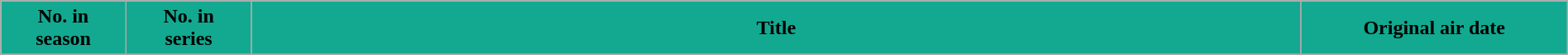<table class="wikitable plainrowheaders" width="100%">
<tr>
<th style="background:#13A990;" width=8%>No. in<br>season</th>
<th style="background:#13A990;" width=8%>No. in<br>series</th>
<th style="background:#13A990;">Title</th>
<th style="background:#13A990;" width=17%>Original air date</th>
</tr>
<tr>
</tr>
</table>
